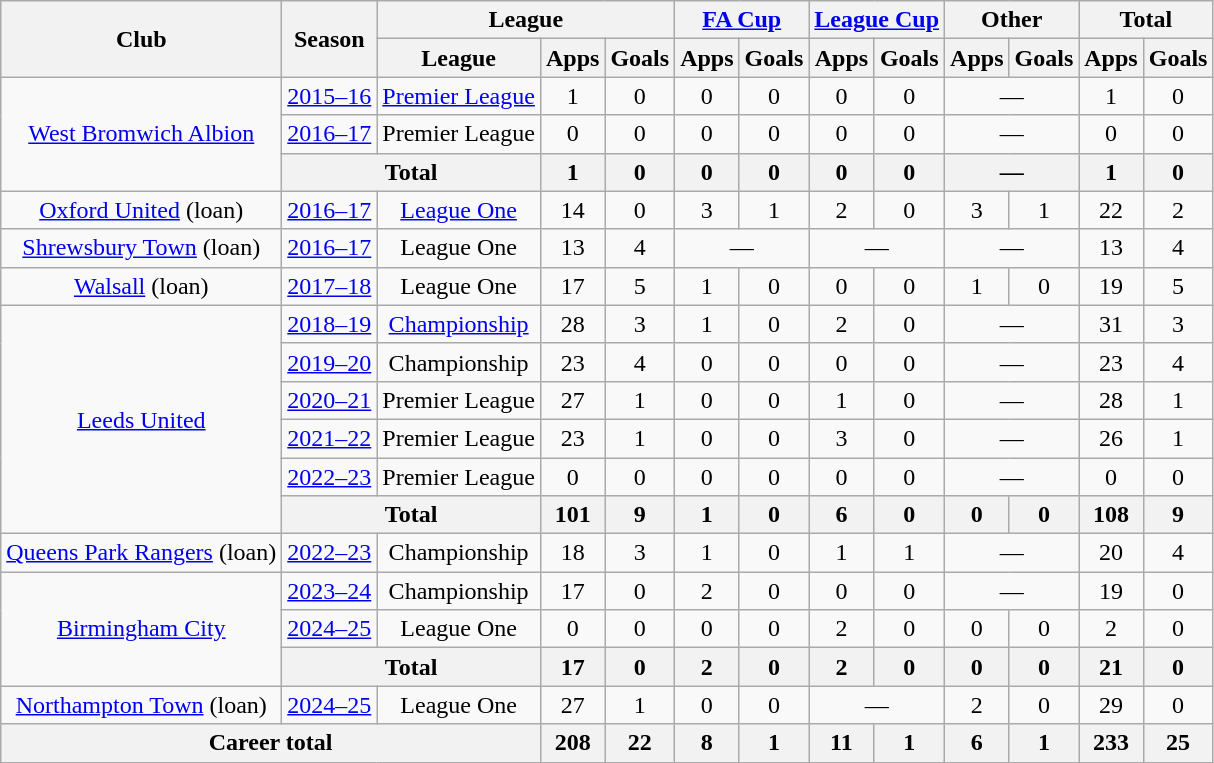<table class="wikitable" style="text-align: center">
<tr>
<th rowspan="2">Club</th>
<th rowspan="2">Season</th>
<th colspan="3">League</th>
<th colspan="2"><a href='#'>FA Cup</a></th>
<th colspan="2"><a href='#'>League Cup</a></th>
<th colspan="2">Other</th>
<th colspan="2">Total</th>
</tr>
<tr>
<th>League</th>
<th>Apps</th>
<th>Goals</th>
<th>Apps</th>
<th>Goals</th>
<th>Apps</th>
<th>Goals</th>
<th>Apps</th>
<th>Goals</th>
<th>Apps</th>
<th>Goals</th>
</tr>
<tr>
<td rowspan="3"><a href='#'>West Bromwich Albion</a></td>
<td><a href='#'>2015–16</a></td>
<td><a href='#'>Premier League</a></td>
<td>1</td>
<td>0</td>
<td>0</td>
<td>0</td>
<td>0</td>
<td>0</td>
<td colspan="2">—</td>
<td>1</td>
<td>0</td>
</tr>
<tr>
<td><a href='#'>2016–17</a></td>
<td>Premier League</td>
<td>0</td>
<td>0</td>
<td>0</td>
<td>0</td>
<td>0</td>
<td>0</td>
<td colspan="2">—</td>
<td>0</td>
<td>0</td>
</tr>
<tr>
<th colspan="2">Total</th>
<th>1</th>
<th>0</th>
<th>0</th>
<th>0</th>
<th>0</th>
<th>0</th>
<th colspan="2">—</th>
<th>1</th>
<th>0</th>
</tr>
<tr>
<td><a href='#'>Oxford United</a> (loan)</td>
<td><a href='#'>2016–17</a></td>
<td><a href='#'>League One</a></td>
<td>14</td>
<td>0</td>
<td>3</td>
<td>1</td>
<td>2</td>
<td>0</td>
<td>3</td>
<td>1</td>
<td>22</td>
<td>2</td>
</tr>
<tr>
<td><a href='#'>Shrewsbury Town</a> (loan)</td>
<td><a href='#'>2016–17</a></td>
<td>League One</td>
<td>13</td>
<td>4</td>
<td colspan="2">—</td>
<td colspan="2">—</td>
<td colspan="2">—</td>
<td>13</td>
<td>4</td>
</tr>
<tr>
<td><a href='#'>Walsall</a> (loan)</td>
<td><a href='#'>2017–18</a></td>
<td>League One</td>
<td>17</td>
<td>5</td>
<td>1</td>
<td>0</td>
<td>0</td>
<td>0</td>
<td>1</td>
<td>0</td>
<td>19</td>
<td>5</td>
</tr>
<tr>
<td rowspan="6"><a href='#'>Leeds United</a></td>
<td><a href='#'>2018–19</a></td>
<td><a href='#'>Championship</a></td>
<td>28</td>
<td>3</td>
<td>1</td>
<td>0</td>
<td>2</td>
<td>0</td>
<td colspan="2">—</td>
<td>31</td>
<td>3</td>
</tr>
<tr>
<td><a href='#'>2019–20</a></td>
<td>Championship</td>
<td>23</td>
<td>4</td>
<td>0</td>
<td>0</td>
<td>0</td>
<td>0</td>
<td colspan="2">—</td>
<td>23</td>
<td>4</td>
</tr>
<tr>
<td><a href='#'>2020–21</a></td>
<td>Premier League</td>
<td>27</td>
<td>1</td>
<td>0</td>
<td>0</td>
<td>1</td>
<td>0</td>
<td colspan="2">—</td>
<td>28</td>
<td>1</td>
</tr>
<tr>
<td><a href='#'>2021–22</a></td>
<td>Premier League</td>
<td>23</td>
<td>1</td>
<td>0</td>
<td>0</td>
<td>3</td>
<td>0</td>
<td colspan="2">—</td>
<td>26</td>
<td>1</td>
</tr>
<tr>
<td><a href='#'>2022–23</a></td>
<td>Premier League</td>
<td>0</td>
<td>0</td>
<td>0</td>
<td>0</td>
<td>0</td>
<td>0</td>
<td colspan="2">—</td>
<td>0</td>
<td>0</td>
</tr>
<tr>
<th colspan="2">Total</th>
<th>101</th>
<th>9</th>
<th>1</th>
<th>0</th>
<th>6</th>
<th>0</th>
<th>0</th>
<th>0</th>
<th>108</th>
<th>9</th>
</tr>
<tr>
<td><a href='#'>Queens Park Rangers</a> (loan)</td>
<td><a href='#'>2022–23</a></td>
<td>Championship</td>
<td>18</td>
<td>3</td>
<td>1</td>
<td>0</td>
<td>1</td>
<td>1</td>
<td colspan="2">—</td>
<td>20</td>
<td>4</td>
</tr>
<tr>
<td rowspan="3"><a href='#'>Birmingham City</a></td>
<td><a href='#'>2023–24</a></td>
<td>Championship</td>
<td>17</td>
<td>0</td>
<td>2</td>
<td>0</td>
<td>0</td>
<td>0</td>
<td colspan="2">—</td>
<td>19</td>
<td>0</td>
</tr>
<tr>
<td><a href='#'>2024–25</a></td>
<td>League One</td>
<td>0</td>
<td>0</td>
<td>0</td>
<td>0</td>
<td>2</td>
<td>0</td>
<td>0</td>
<td>0</td>
<td>2</td>
<td>0</td>
</tr>
<tr>
<th colspan=2>Total</th>
<th>17</th>
<th>0</th>
<th>2</th>
<th>0</th>
<th>2</th>
<th>0</th>
<th>0</th>
<th>0</th>
<th>21</th>
<th>0</th>
</tr>
<tr>
<td><a href='#'>Northampton Town</a> (loan)</td>
<td><a href='#'>2024–25</a></td>
<td>League One</td>
<td>27</td>
<td>1</td>
<td>0</td>
<td>0</td>
<td colspan="2">—</td>
<td>2</td>
<td>0</td>
<td>29</td>
<td>0</td>
</tr>
<tr>
<th colspan="3">Career total</th>
<th>208</th>
<th>22</th>
<th>8</th>
<th>1</th>
<th>11</th>
<th>1</th>
<th>6</th>
<th>1</th>
<th>233</th>
<th>25</th>
</tr>
</table>
